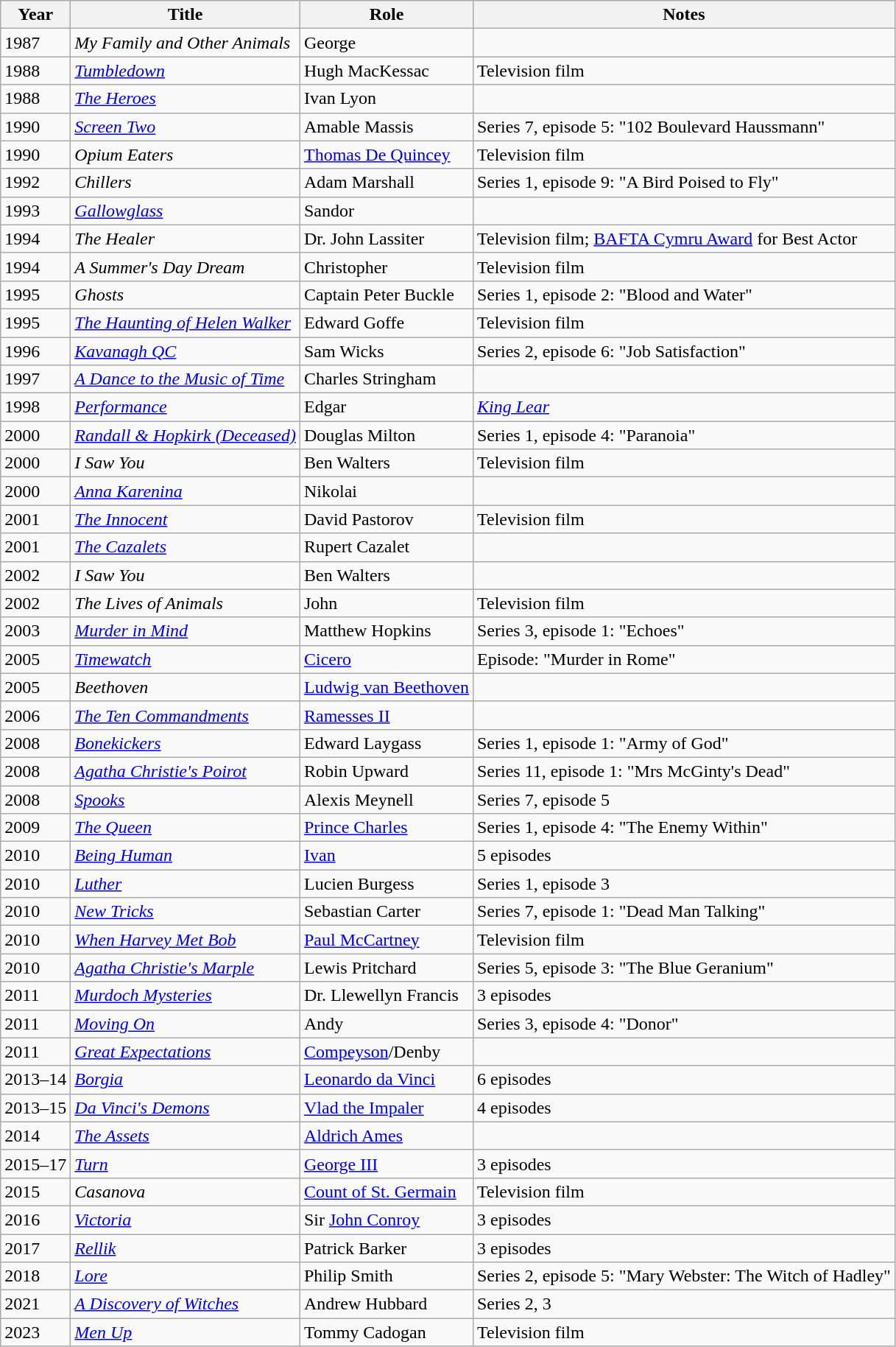<table class="wikitable sortable">
<tr>
<th>Year</th>
<th>Title</th>
<th>Role</th>
<th>Notes</th>
</tr>
<tr>
<td>1987</td>
<td><em>My Family and Other Animals</em></td>
<td>George</td>
<td></td>
</tr>
<tr>
<td>1988</td>
<td><em><a href='#'>Tumbledown</a></em></td>
<td>Hugh MacKessac</td>
<td>Television film</td>
</tr>
<tr>
<td>1988</td>
<td><em><a href='#'>The Heroes</a></em></td>
<td>Ivan Lyon</td>
<td></td>
</tr>
<tr>
<td>1990</td>
<td><em><a href='#'>Screen Two</a></em></td>
<td>Amable Massis</td>
<td>Series 7, episode 5: "102 Boulevard Haussmann"</td>
</tr>
<tr>
<td>1990</td>
<td><em>Opium Eaters</em></td>
<td><a href='#'>Thomas De Quincey</a></td>
<td>Television film</td>
</tr>
<tr>
<td>1992</td>
<td><em>Chillers</em></td>
<td>Adam Marshall</td>
<td>Series 1, episode 9: "A Bird Poised to Fly"</td>
</tr>
<tr>
<td>1993</td>
<td><em><a href='#'>Gallowglass</a></em></td>
<td>Sandor</td>
<td></td>
</tr>
<tr>
<td>1994</td>
<td><em>The Healer</em></td>
<td>Dr. John Lassiter</td>
<td>Television film; <a href='#'>BAFTA Cymru Award</a> for Best Actor</td>
</tr>
<tr>
<td>1994</td>
<td><em>A Summer's Day Dream</em></td>
<td>Christopher</td>
<td>Television film</td>
</tr>
<tr>
<td>1995</td>
<td><em>Ghosts</em></td>
<td>Captain Peter Buckle</td>
<td>Series 1, episode 2: "Blood and Water"</td>
</tr>
<tr>
<td>1995</td>
<td><em><a href='#'>The Haunting of Helen Walker</a></em></td>
<td>Edward Goffe</td>
<td>Television film</td>
</tr>
<tr>
<td>1996</td>
<td><em><a href='#'>Kavanagh QC</a></em></td>
<td>Sam Wicks</td>
<td>Series 2, episode 6: "Job Satisfaction"</td>
</tr>
<tr>
<td>1997</td>
<td><em><a href='#'>A Dance to the Music of Time</a></em></td>
<td>Charles Stringham</td>
<td></td>
</tr>
<tr>
<td>1998</td>
<td><em><a href='#'>Performance</a></em></td>
<td>Edgar</td>
<td><em><a href='#'>King Lear</a></em></td>
</tr>
<tr>
<td>2000</td>
<td><em><a href='#'>Randall & Hopkirk (Deceased)</a></em></td>
<td>Douglas Milton</td>
<td>Series 1, episode 4: "Paranoia"</td>
</tr>
<tr>
<td>2000</td>
<td><em>I Saw You</em></td>
<td>Ben Walters</td>
<td>Television film</td>
</tr>
<tr>
<td>2000</td>
<td><em><a href='#'>Anna Karenina</a></em></td>
<td>Nikolai</td>
<td></td>
</tr>
<tr>
<td>2001</td>
<td><em><a href='#'>The Innocent</a></em></td>
<td>David Pastorov</td>
<td>Television film</td>
</tr>
<tr>
<td>2001</td>
<td><em><a href='#'>The Cazalets</a></em></td>
<td>Rupert Cazalet</td>
<td></td>
</tr>
<tr>
<td>2002</td>
<td><em>I Saw You</em></td>
<td>Ben Walters</td>
<td></td>
</tr>
<tr>
<td>2002</td>
<td><em>The Lives of Animals</em></td>
<td>John</td>
<td>Television film</td>
</tr>
<tr>
<td>2003</td>
<td><em><a href='#'>Murder in Mind</a></em></td>
<td>Matthew Hopkins</td>
<td>Series 3, episode 1: "Echoes"</td>
</tr>
<tr>
<td>2005</td>
<td><em><a href='#'>Timewatch</a></em></td>
<td><a href='#'>Cicero</a></td>
<td>Episode: "Murder in Rome"</td>
</tr>
<tr>
<td>2005</td>
<td><em>Beethoven</em></td>
<td><a href='#'>Ludwig van Beethoven</a></td>
<td></td>
</tr>
<tr>
<td>2006</td>
<td><em><a href='#'>The Ten Commandments</a></em></td>
<td><a href='#'>Ramesses II</a></td>
<td></td>
</tr>
<tr>
<td>2008</td>
<td><em><a href='#'>Bonekickers</a></em></td>
<td>Edward Laygass</td>
<td>Series 1, episode 1: "Army of God"</td>
</tr>
<tr>
<td>2008</td>
<td><em><a href='#'>Agatha Christie's Poirot</a></em></td>
<td>Robin Upward</td>
<td>Series 11, episode 1: "Mrs McGinty's Dead"</td>
</tr>
<tr>
<td>2008</td>
<td><em><a href='#'>Spooks</a></em></td>
<td>Alexis Meynell</td>
<td>Series 7, episode 5</td>
</tr>
<tr>
<td>2009</td>
<td><em><a href='#'>The Queen</a></em></td>
<td><a href='#'>Prince Charles</a></td>
<td>Series 1, episode 4: "The Enemy Within"</td>
</tr>
<tr>
<td>2010</td>
<td><em><a href='#'>Being Human</a></em></td>
<td><a href='#'>Ivan</a></td>
<td>5 episodes</td>
</tr>
<tr>
<td>2010</td>
<td><em><a href='#'>Luther</a></em></td>
<td>Lucien Burgess</td>
<td>Series 1, episode 3</td>
</tr>
<tr>
<td>2010</td>
<td><em><a href='#'>New Tricks</a></em></td>
<td>Sebastian Carter</td>
<td>Series 7, episode 1: "Dead Man Talking"</td>
</tr>
<tr>
<td>2010</td>
<td><em><a href='#'>When Harvey Met Bob</a></em></td>
<td><a href='#'>Paul McCartney</a></td>
<td>Television film</td>
</tr>
<tr>
<td>2010</td>
<td><em><a href='#'>Agatha Christie's Marple</a></em></td>
<td>Lewis Pritchard</td>
<td>Series 5, episode 3: "The Blue Geranium"</td>
</tr>
<tr>
<td>2011</td>
<td><em><a href='#'>Murdoch Mysteries</a></em></td>
<td>Dr. Llewellyn Francis</td>
<td>3 episodes</td>
</tr>
<tr>
<td>2011</td>
<td><em><a href='#'>Moving On</a></em></td>
<td>Andy</td>
<td>Series 3, episode 4: "Donor"</td>
</tr>
<tr>
<td>2011</td>
<td><em><a href='#'>Great Expectations</a></em></td>
<td><a href='#'>Compeyson</a>/Denby</td>
<td></td>
</tr>
<tr>
<td>2013–14</td>
<td><em><a href='#'>Borgia</a></em></td>
<td><a href='#'>Leonardo da Vinci</a></td>
<td>6 episodes</td>
</tr>
<tr>
<td>2013–15</td>
<td><em><a href='#'>Da Vinci's Demons</a></em></td>
<td><a href='#'>Vlad the Impaler</a></td>
<td>4 episodes</td>
</tr>
<tr>
<td>2014</td>
<td><em><a href='#'>The Assets</a></em></td>
<td><a href='#'>Aldrich Ames</a></td>
<td></td>
</tr>
<tr>
<td>2015–17</td>
<td><em><a href='#'>Turn</a></em></td>
<td><a href='#'>George III</a></td>
<td>3 episodes</td>
</tr>
<tr>
<td>2015</td>
<td><em>Casanova</em></td>
<td><a href='#'>Count of St. Germain</a></td>
<td>Television film</td>
</tr>
<tr>
<td>2016</td>
<td><em><a href='#'>Victoria</a></em></td>
<td>Sir <a href='#'>John Conroy</a></td>
<td>3 episodes</td>
</tr>
<tr>
<td>2017</td>
<td><em><a href='#'>Rellik</a></em></td>
<td>Patrick Barker</td>
<td>3 episodes</td>
</tr>
<tr>
<td>2018</td>
<td><em><a href='#'>Lore</a></em></td>
<td>Philip Smith</td>
<td>Series 2, episode 5: "Mary Webster: The Witch of Hadley"</td>
</tr>
<tr>
<td>2021</td>
<td><em><a href='#'>A Discovery of Witches</a></em></td>
<td>Andrew Hubbard</td>
<td>Series 2, 3</td>
</tr>
<tr>
<td>2023</td>
<td><em><a href='#'>Men Up</a></em></td>
<td>Tommy Cadogan</td>
<td>Television film</td>
</tr>
</table>
